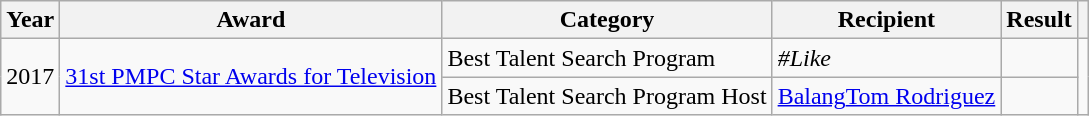<table class="wikitable">
<tr>
<th>Year</th>
<th>Award</th>
<th>Category</th>
<th>Recipient</th>
<th>Result</th>
<th></th>
</tr>
<tr>
<td rowspan=2>2017</td>
<td rowspan=2><a href='#'>31st PMPC Star Awards for Television</a></td>
<td>Best Talent Search Program</td>
<td><em>#Like</em></td>
<td></td>
<td rowspan=2></td>
</tr>
<tr>
<td>Best Talent Search Program Host</td>
<td><a href='#'>Balang</a><a href='#'>Tom Rodriguez</a></td>
<td></td>
</tr>
</table>
